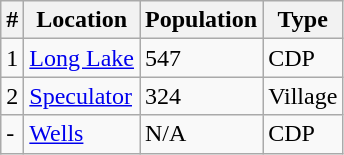<table class="wikitable sortable">
<tr>
<th>#</th>
<th>Location</th>
<th>Population</th>
<th>Type</th>
</tr>
<tr>
<td>1</td>
<td><a href='#'>Long Lake</a></td>
<td>547</td>
<td>CDP</td>
</tr>
<tr>
<td>2</td>
<td><a href='#'>Speculator</a></td>
<td>324</td>
<td>Village</td>
</tr>
<tr>
<td>-</td>
<td><a href='#'>Wells</a></td>
<td>N/A</td>
<td>CDP</td>
</tr>
</table>
